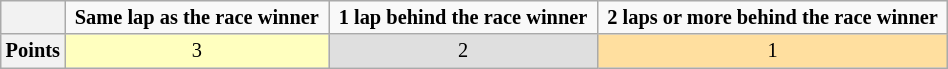<table class="wikitable" style="font-size:85%; text-align:center">
<tr>
<th></th>
<td> <strong>Same lap as the race winner</strong> </td>
<td> <strong>1 lap behind the race winner</strong> </td>
<td> <strong>2 laps or more behind the race winner</strong> </td>
</tr>
<tr>
<th>Points</th>
<td style="background:#ffffbf;">3</td>
<td style="background:#dfdfdf;">2</td>
<td style="background:#ffdf9f;">1</td>
</tr>
</table>
